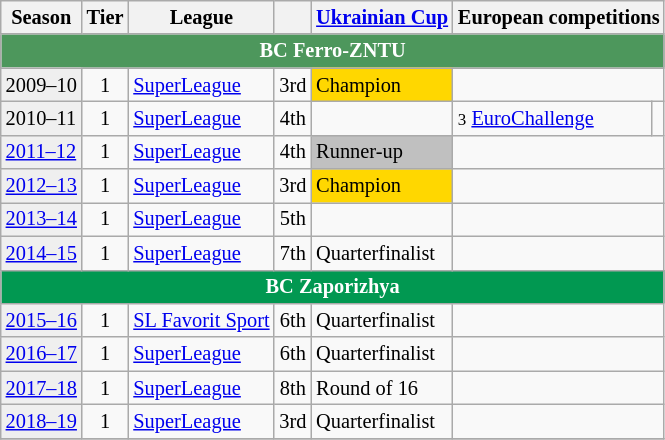<table class="wikitable" style="font-size:85%">
<tr bgcolor=>
<th>Season</th>
<th>Tier</th>
<th>League</th>
<th></th>
<th><a href='#'>Ukrainian Cup</a></th>
<th colspan=2>European competitions</th>
</tr>
<tr>
<th colspan=7 style="background:#4D975C; color:white;">BC Ferro-ZNTU</th>
</tr>
<tr>
<td style="background:#efefef;">2009–10</td>
<td align="center">1</td>
<td><a href='#'>SuperLeague</a></td>
<td align="center">3rd</td>
<td style="background:gold">Champion</td>
<td colspan=2></td>
</tr>
<tr>
<td style="background:#efefef;">2010–11</td>
<td align="center">1</td>
<td><a href='#'>SuperLeague</a></td>
<td style="background: " align="center">4th</td>
<td style="background: "></td>
<td><small>3</small> <a href='#'>EuroChallenge</a></td>
<td></td>
</tr>
<tr>
<td style="background:#efefef;"><a href='#'>2011–12</a></td>
<td align="center">1</td>
<td><a href='#'>SuperLeague</a></td>
<td style="background: " align="center">4th</td>
<td style="background:silver">Runner-up</td>
<td colspan=2></td>
</tr>
<tr>
<td style="background:#efefef;"><a href='#'>2012–13</a></td>
<td align="center">1</td>
<td><a href='#'>SuperLeague</a></td>
<td align="center">3rd</td>
<td style="background:gold">Champion</td>
<td colspan=2></td>
</tr>
<tr>
<td style="background:#efefef;"><a href='#'>2013–14</a></td>
<td align="center">1</td>
<td><a href='#'>SuperLeague</a></td>
<td style="background: " align="center">5th</td>
<td style="background: "></td>
<td colspan=2></td>
</tr>
<tr>
<td style="background:#efefef;"><a href='#'>2014–15</a></td>
<td align="center">1</td>
<td><a href='#'>SuperLeague</a></td>
<td style="background: " align="center">7th</td>
<td style="background: ">Quarterfinalist</td>
<td colspan=2></td>
</tr>
<tr>
<th colspan=7 style="background:#019851; color:white;">BC Zaporizhya</th>
</tr>
<tr>
<td style="background:#efefef;"><a href='#'>2015–16</a></td>
<td align="center">1</td>
<td><a href='#'>SL Favorit Sport</a></td>
<td style="background: " align="center">6th</td>
<td style="background: ">Quarterfinalist</td>
<td colspan=2></td>
</tr>
<tr>
<td style="background:#efefef;"><a href='#'>2016–17</a></td>
<td align="center">1</td>
<td><a href='#'>SuperLeague</a></td>
<td style="background: " align="center">6th</td>
<td style="background: ">Quarterfinalist</td>
<td colspan=2></td>
</tr>
<tr>
<td style="background:#efefef;"><a href='#'>2017–18</a></td>
<td align="center">1</td>
<td><a href='#'>SuperLeague</a></td>
<td align=center>8th</td>
<td>Round of 16</td>
<td colspan=2></td>
</tr>
<tr>
<td style="background:#efefef;"><a href='#'>2018–19</a></td>
<td align="center">1</td>
<td><a href='#'>SuperLeague</a></td>
<td align=center>3rd</td>
<td>Quarterfinalist</td>
<td colspan=2></td>
</tr>
<tr>
</tr>
</table>
